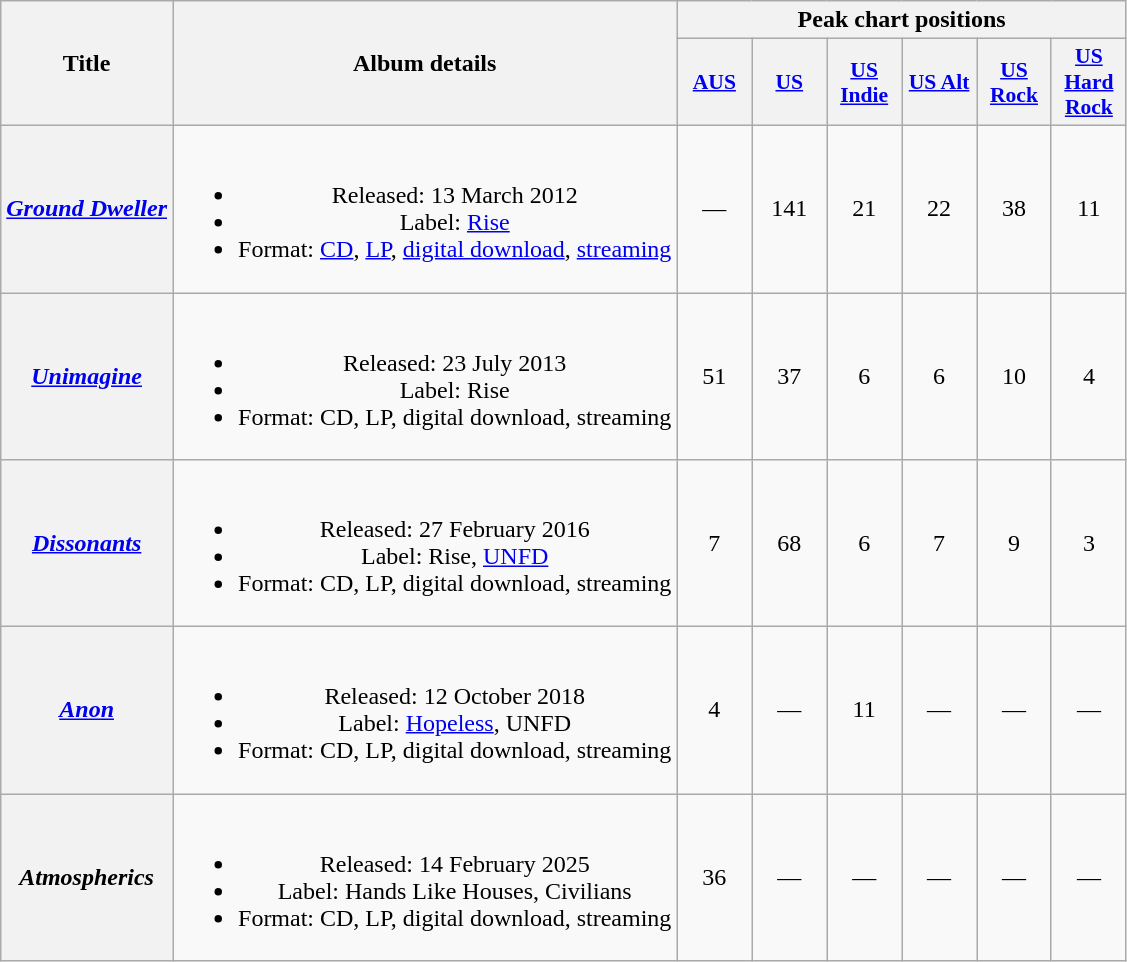<table class="wikitable plainrowheaders" style="text-align:center;">
<tr>
<th scope="col" rowspan="2">Title</th>
<th scope="col" rowspan="2">Album details</th>
<th scope="col" colspan="6">Peak chart positions</th>
</tr>
<tr>
<th scope="col" style="width:3em;font-size:90%;"><a href='#'>AUS</a><br></th>
<th scope="col" style="width:3em;font-size:90%;"><a href='#'>US</a><br></th>
<th scope="col" style="width:3em;font-size:90%;"><a href='#'>US Indie</a><br></th>
<th scope="col" style="width:3em;font-size:90%;"><a href='#'>US Alt</a><br></th>
<th scope="col" style="width:3em;font-size:90%;"><a href='#'>US Rock</a><br></th>
<th scope="col" style="width:3em;font-size:90%;"><a href='#'>US Hard Rock</a><br></th>
</tr>
<tr>
<th scope="row"><em><a href='#'>Ground Dweller</a></em></th>
<td><br><ul><li>Released: 13 March 2012</li><li>Label: <a href='#'>Rise</a></li><li>Format: <a href='#'>CD</a>, <a href='#'>LP</a>, <a href='#'>digital download</a>, <a href='#'>streaming</a></li></ul></td>
<td>—</td>
<td>141</td>
<td>21</td>
<td>22</td>
<td>38</td>
<td>11</td>
</tr>
<tr>
<th scope="row"><em><a href='#'>Unimagine</a></em></th>
<td><br><ul><li>Released: 23 July 2013</li><li>Label: Rise</li><li>Format: CD, LP, digital download, streaming</li></ul></td>
<td>51</td>
<td>37</td>
<td>6</td>
<td>6</td>
<td>10</td>
<td>4</td>
</tr>
<tr>
<th scope="row"><em><a href='#'>Dissonants</a></em></th>
<td><br><ul><li>Released: 27 February 2016</li><li>Label: Rise, <a href='#'>UNFD</a></li><li>Format: CD, LP, digital download, streaming</li></ul></td>
<td>7</td>
<td>68</td>
<td>6</td>
<td>7</td>
<td>9</td>
<td>3</td>
</tr>
<tr>
<th scope="row"><em><a href='#'>Anon</a></em></th>
<td><br><ul><li>Released: 12 October 2018</li><li>Label: <a href='#'>Hopeless</a>, UNFD</li><li>Format: CD, LP, digital download, streaming</li></ul></td>
<td>4</td>
<td>—</td>
<td>11</td>
<td>—</td>
<td>—</td>
<td>—</td>
</tr>
<tr>
<th scope="row"><em>Atmospherics</em></th>
<td><br><ul><li>Released: 14 February 2025</li><li>Label: Hands Like Houses, Civilians</li><li>Format: CD, LP, digital download, streaming</li></ul></td>
<td>36<br></td>
<td>—</td>
<td>—</td>
<td>—</td>
<td>—</td>
<td>—</td>
</tr>
</table>
